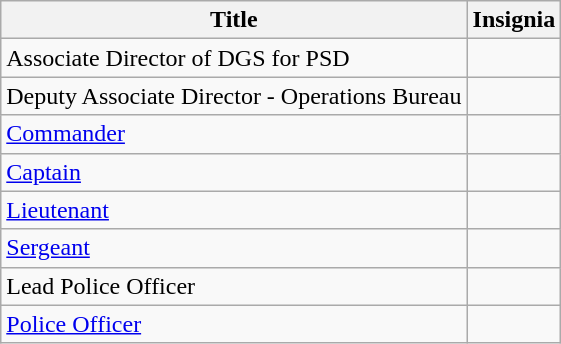<table border="1" cellspacing="0" cellpadding="5" style="border-collapse:collapse;" class="wikitable">
<tr>
<th>Title</th>
<th>Insignia</th>
</tr>
<tr>
<td>Associate Director of DGS for PSD</td>
<td></td>
</tr>
<tr>
<td>Deputy Associate Director - Operations Bureau</td>
<td></td>
</tr>
<tr>
<td><a href='#'>Commander</a></td>
<td></td>
</tr>
<tr>
<td><a href='#'>Captain</a></td>
<td></td>
</tr>
<tr>
<td><a href='#'>Lieutenant</a></td>
<td></td>
</tr>
<tr>
<td><a href='#'>Sergeant</a></td>
<td></td>
</tr>
<tr>
<td>Lead Police Officer</td>
<td></td>
</tr>
<tr>
<td><a href='#'>Police Officer</a></td>
<td></td>
</tr>
</table>
